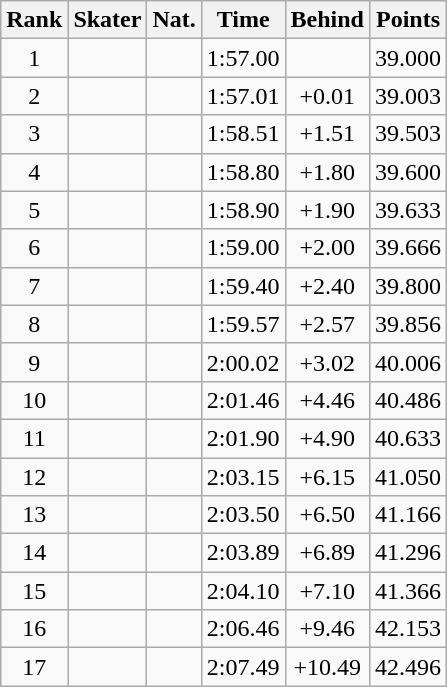<table class="wikitable sortable" border="1" style="text-align:center">
<tr>
<th>Rank</th>
<th>Skater</th>
<th>Nat.</th>
<th>Time</th>
<th>Behind</th>
<th>Points</th>
</tr>
<tr>
<td>1</td>
<td align=left></td>
<td></td>
<td>1:57.00</td>
<td></td>
<td>39.000</td>
</tr>
<tr>
<td>2</td>
<td align=left></td>
<td></td>
<td>1:57.01</td>
<td>+0.01</td>
<td>39.003</td>
</tr>
<tr>
<td>3</td>
<td align=left></td>
<td></td>
<td>1:58.51</td>
<td>+1.51</td>
<td>39.503</td>
</tr>
<tr>
<td>4</td>
<td align=left></td>
<td></td>
<td>1:58.80</td>
<td>+1.80</td>
<td>39.600</td>
</tr>
<tr>
<td>5</td>
<td align=left></td>
<td></td>
<td>1:58.90</td>
<td>+1.90</td>
<td>39.633</td>
</tr>
<tr>
<td>6</td>
<td align=left></td>
<td></td>
<td>1:59.00</td>
<td>+2.00</td>
<td>39.666</td>
</tr>
<tr>
<td>7</td>
<td align=left></td>
<td></td>
<td>1:59.40</td>
<td>+2.40</td>
<td>39.800</td>
</tr>
<tr>
<td>8</td>
<td align=left></td>
<td></td>
<td>1:59.57</td>
<td>+2.57</td>
<td>39.856</td>
</tr>
<tr>
<td>9</td>
<td align=left></td>
<td></td>
<td>2:00.02</td>
<td>+3.02</td>
<td>40.006</td>
</tr>
<tr>
<td>10</td>
<td align=left></td>
<td></td>
<td>2:01.46</td>
<td>+4.46</td>
<td>40.486</td>
</tr>
<tr>
<td>11</td>
<td align=left></td>
<td></td>
<td>2:01.90</td>
<td>+4.90</td>
<td>40.633</td>
</tr>
<tr>
<td>12</td>
<td align=left></td>
<td></td>
<td>2:03.15</td>
<td>+6.15</td>
<td>41.050</td>
</tr>
<tr>
<td>13</td>
<td align=left></td>
<td></td>
<td>2:03.50</td>
<td>+6.50</td>
<td>41.166</td>
</tr>
<tr>
<td>14</td>
<td align=left></td>
<td></td>
<td>2:03.89</td>
<td>+6.89</td>
<td>41.296</td>
</tr>
<tr>
<td>15</td>
<td align=left></td>
<td></td>
<td>2:04.10</td>
<td>+7.10</td>
<td>41.366</td>
</tr>
<tr>
<td>16</td>
<td align=left></td>
<td></td>
<td>2:06.46</td>
<td>+9.46</td>
<td>42.153</td>
</tr>
<tr>
<td>17</td>
<td align=left></td>
<td></td>
<td>2:07.49</td>
<td>+10.49</td>
<td>42.496</td>
</tr>
</table>
